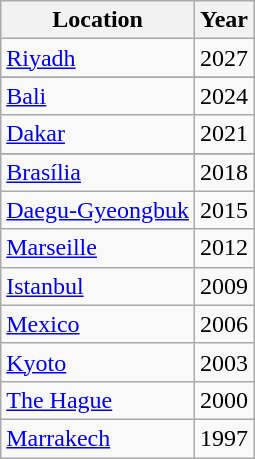<table class="wikitable">
<tr>
<th>Location</th>
<th>Year</th>
</tr>
<tr valign="top">
<td><a href='#'>Riyadh</a></td>
<td>2027</td>
</tr>
<tr>
</tr>
<tr valign="top">
<td><a href='#'>Bali</a></td>
<td>2024</td>
</tr>
<tr>
<td><a href='#'>Dakar</a></td>
<td>2021</td>
</tr>
<tr>
</tr>
<tr valign="top">
<td><a href='#'>Brasília</a></td>
<td>2018</td>
</tr>
<tr>
<td><a href='#'>Daegu-Gyeongbuk</a></td>
<td>2015</td>
</tr>
<tr>
<td><a href='#'>Marseille</a></td>
<td>2012</td>
</tr>
<tr>
<td><a href='#'>Istanbul</a></td>
<td>2009</td>
</tr>
<tr>
<td><a href='#'>Mexico</a></td>
<td>2006</td>
</tr>
<tr>
<td><a href='#'>Kyoto</a></td>
<td>2003</td>
</tr>
<tr>
<td><a href='#'>The Hague</a></td>
<td>2000</td>
</tr>
<tr>
<td><a href='#'>Marrakech</a></td>
<td>1997</td>
</tr>
</table>
